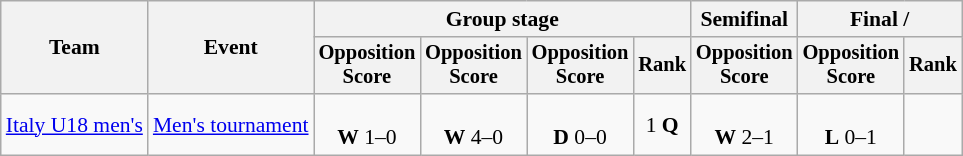<table class="wikitable" style="text-align:center; font-size:90%">
<tr>
<th rowspan=2>Team</th>
<th rowspan=2>Event</th>
<th colspan=4>Group stage</th>
<th>Semifinal</th>
<th colspan=2>Final / </th>
</tr>
<tr style="font-size:95%">
<th>Opposition<br>Score</th>
<th>Opposition<br>Score</th>
<th>Opposition<br>Score</th>
<th>Rank</th>
<th>Opposition<br>Score</th>
<th>Opposition<br>Score</th>
<th>Rank</th>
</tr>
<tr>
<td align=left><a href='#'>Italy U18 men's</a></td>
<td align=left><a href='#'>Men's tournament</a></td>
<td><br><strong>W</strong> 1–0</td>
<td><br><strong>W</strong> 4–0</td>
<td><br><strong>D</strong> 0–0</td>
<td>1 <strong>Q</strong></td>
<td><br><strong>W</strong> 2–1</td>
<td><br><strong>L</strong> 0–1</td>
<td></td>
</tr>
</table>
